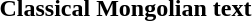<table class="mw-collapsible mw-collapsed">
<tr>
<th>Classical Mongolian text</th>
</tr>
<tr style="vertical-align:top; text-align:center; white-space:nowrap;">
<td></td>
</tr>
</table>
